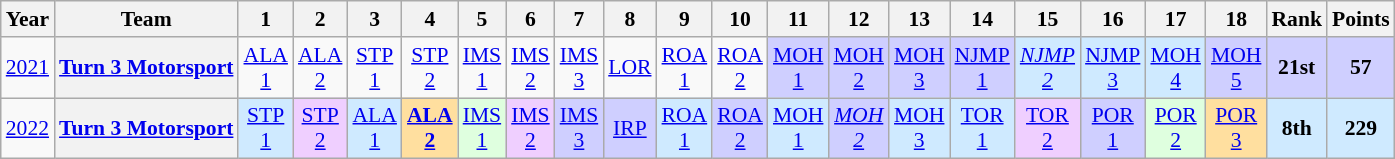<table class="wikitable" style="text-align:center; font-size:90%">
<tr>
<th>Year</th>
<th>Team</th>
<th>1</th>
<th>2</th>
<th>3</th>
<th>4</th>
<th>5</th>
<th>6</th>
<th>7</th>
<th>8</th>
<th>9</th>
<th>10</th>
<th>11</th>
<th>12</th>
<th>13</th>
<th>14</th>
<th>15</th>
<th>16</th>
<th>17</th>
<th>18</th>
<th>Rank</th>
<th>Points</th>
</tr>
<tr>
<td><a href='#'>2021</a></td>
<th><a href='#'>Turn 3 Motorsport</a></th>
<td><a href='#'>ALA<br>1</a></td>
<td><a href='#'>ALA<br>2</a></td>
<td><a href='#'>STP<br>1</a></td>
<td><a href='#'>STP<br>2</a></td>
<td><a href='#'>IMS<br>1</a></td>
<td><a href='#'>IMS<br>2</a></td>
<td><a href='#'>IMS<br>3</a></td>
<td><a href='#'>LOR</a></td>
<td><a href='#'>ROA<br>1</a></td>
<td><a href='#'>ROA<br>2</a></td>
<td style="background:#CFCFFF;"><a href='#'>MOH<br>1</a><br></td>
<td style="background:#CFCFFF;"><a href='#'>MOH<br>2</a><br></td>
<td style="background:#CFCFFF;"><a href='#'>MOH<br>3</a><br></td>
<td style="background:#CFCFFF;"><a href='#'>NJMP<br>1</a><br></td>
<td style="background:#CFEAFF;"><em><a href='#'>NJMP<br>2</a></em><br></td>
<td style="background:#CFEAFF;"><a href='#'>NJMP<br>3</a><br></td>
<td style="background:#CFEAFF;"><a href='#'>MOH<br>4</a><br></td>
<td style="background:#CFCFFF;"><a href='#'>MOH<br>5</a><br></td>
<th style="background:#CFCFFF;">21st</th>
<th style="background:#CFCFFF;">57</th>
</tr>
<tr>
<td><a href='#'>2022</a></td>
<th><a href='#'>Turn 3 Motorsport</a></th>
<td style="background:#CFEAFF;"><a href='#'>STP<br>1</a><br></td>
<td style="background:#EFCFFF;"><a href='#'>STP<br>2</a><br></td>
<td style="background:#CFEAFF;"><a href='#'>ALA<br>1</a><br></td>
<td style="background:#FFDF9F;"><strong><a href='#'>ALA<br>2</a></strong><br></td>
<td style="background:#DFFFDF;"><a href='#'>IMS<br>1</a><br></td>
<td style="background:#EFCFFF;"><a href='#'>IMS<br>2</a><br></td>
<td style="background:#CFCFFF;"><a href='#'>IMS<br>3</a><br></td>
<td style="background:#CFCFFF;"><a href='#'>IRP</a><br></td>
<td style="background:#CFEAFF;"><a href='#'>ROA<br>1</a><br></td>
<td style="background:#CFCFFF;"><a href='#'>ROA<br>2</a><br></td>
<td style="background:#CFEAFF;"><a href='#'>MOH<br>1</a><br></td>
<td style="background:#CFCFFF;"><em><a href='#'>MOH<br>2</a></em><br></td>
<td style="background:#CFEAFF;"><a href='#'>MOH<br>3</a><br></td>
<td style="background:#CFEAFF;"><a href='#'>TOR<br>1</a><br></td>
<td style="background:#EFCFFF;"><a href='#'>TOR<br>2</a><br></td>
<td style="background:#CFCFFF;"><a href='#'>POR<br>1</a><br></td>
<td style="background:#DFFFDF;"><a href='#'>POR<br>2</a><br></td>
<td style="background:#FFDF9F;"><a href='#'>POR<br>3</a><br></td>
<th style="background:#CFEAFF;">8th</th>
<th style="background:#CFEAFF;">229</th>
</tr>
</table>
